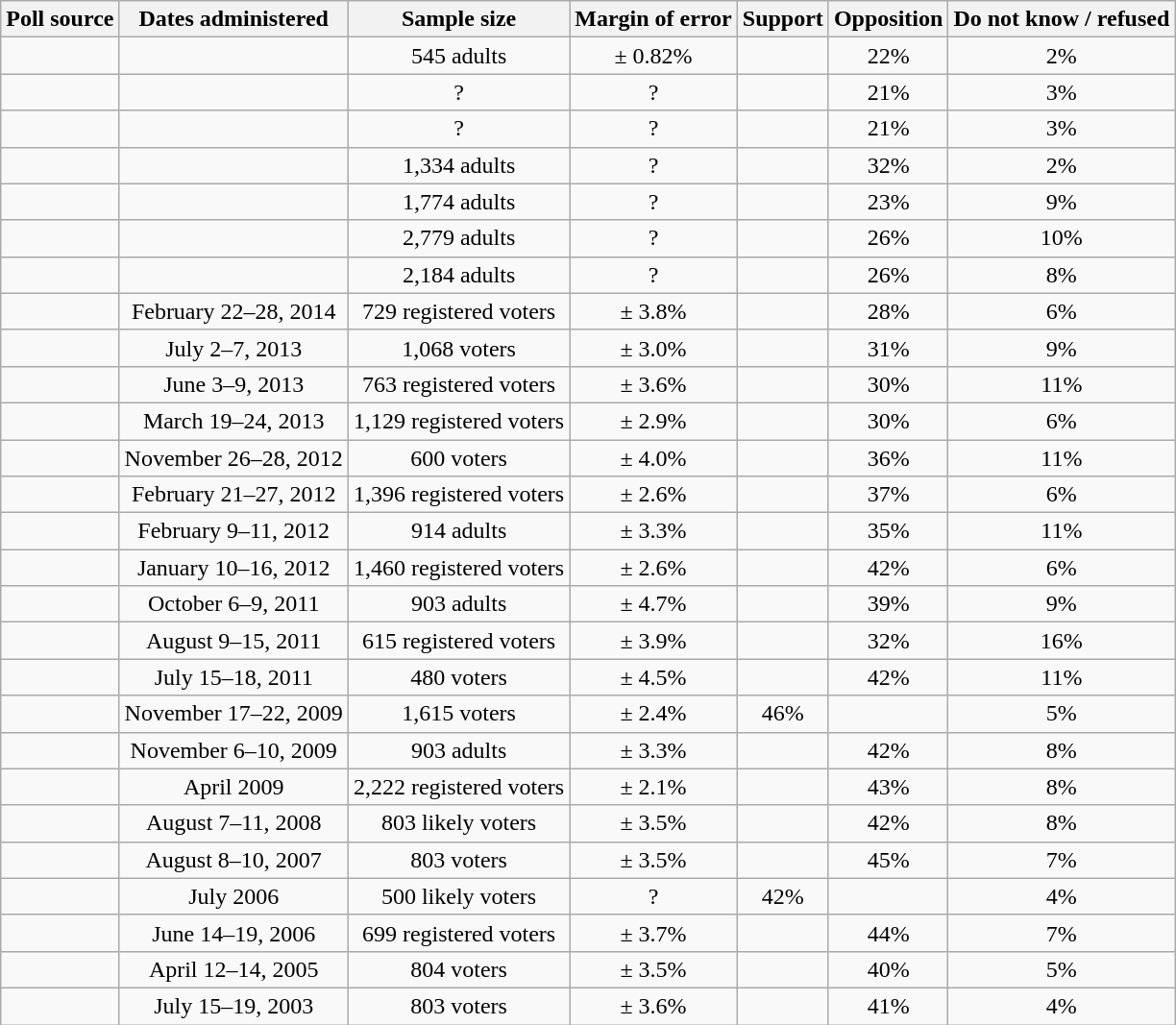<table class="wikitable" style="text-align: center">
<tr>
<th>Poll source</th>
<th>Dates administered</th>
<th>Sample size</th>
<th>Margin of error</th>
<th>Support</th>
<th>Opposition</th>
<th>Do not know / refused</th>
</tr>
<tr>
<td></td>
<td></td>
<td>545 adults</td>
<td>± 0.82%</td>
<td></td>
<td>22%</td>
<td>2%</td>
</tr>
<tr>
<td></td>
<td></td>
<td>?</td>
<td>?</td>
<td></td>
<td>21%</td>
<td>3%</td>
</tr>
<tr>
<td></td>
<td></td>
<td>?</td>
<td>?</td>
<td></td>
<td>21%</td>
<td>3%</td>
</tr>
<tr>
<td></td>
<td></td>
<td>1,334 adults</td>
<td>?</td>
<td></td>
<td>32%</td>
<td>2%</td>
</tr>
<tr>
<td></td>
<td></td>
<td>1,774 adults</td>
<td>?</td>
<td></td>
<td>23%</td>
<td>9%</td>
</tr>
<tr>
<td></td>
<td></td>
<td>2,779 adults</td>
<td>?</td>
<td></td>
<td>26%</td>
<td>10%</td>
</tr>
<tr>
<td></td>
<td></td>
<td>2,184 adults</td>
<td>?</td>
<td></td>
<td>26%</td>
<td>8%</td>
</tr>
<tr>
<td></td>
<td>February 22–28, 2014</td>
<td>729 registered voters</td>
<td>± 3.8%</td>
<td></td>
<td>28%</td>
<td>6%</td>
</tr>
<tr>
<td></td>
<td>July 2–7, 2013</td>
<td>1,068 voters</td>
<td>± 3.0%</td>
<td></td>
<td>31%</td>
<td>9%</td>
</tr>
<tr>
<td></td>
<td>June 3–9, 2013</td>
<td>763 registered voters</td>
<td>± 3.6%</td>
<td></td>
<td>30%</td>
<td>11%</td>
</tr>
<tr>
<td></td>
<td>March 19–24, 2013</td>
<td>1,129 registered voters</td>
<td>± 2.9%</td>
<td></td>
<td>30%</td>
<td>6%</td>
</tr>
<tr>
<td></td>
<td>November 26–28, 2012</td>
<td>600 voters</td>
<td>± 4.0%</td>
<td></td>
<td>36%</td>
<td>11%</td>
</tr>
<tr>
<td></td>
<td>February 21–27, 2012</td>
<td>1,396 registered voters</td>
<td>± 2.6%</td>
<td></td>
<td>37%</td>
<td>6%</td>
</tr>
<tr>
<td></td>
<td>February 9–11, 2012</td>
<td>914 adults</td>
<td>± 3.3%</td>
<td></td>
<td>35%</td>
<td>11%</td>
</tr>
<tr>
<td></td>
<td>January 10–16, 2012</td>
<td>1,460 registered voters</td>
<td>± 2.6%</td>
<td></td>
<td>42%</td>
<td>6%</td>
</tr>
<tr>
<td></td>
<td>October 6–9, 2011</td>
<td>903 adults</td>
<td>± 4.7%</td>
<td></td>
<td>39%</td>
<td>9%</td>
</tr>
<tr>
<td></td>
<td>August 9–15, 2011</td>
<td>615 registered voters</td>
<td>± 3.9%</td>
<td></td>
<td>32%</td>
<td>16%</td>
</tr>
<tr>
<td></td>
<td>July 15–18, 2011</td>
<td>480 voters</td>
<td>± 4.5%</td>
<td></td>
<td>42%</td>
<td>11%</td>
</tr>
<tr>
<td></td>
<td>November 17–22, 2009</td>
<td>1,615 voters</td>
<td>± 2.4%</td>
<td>46%</td>
<td></td>
<td>5%</td>
</tr>
<tr>
<td></td>
<td>November 6–10, 2009</td>
<td>903 adults</td>
<td>± 3.3%</td>
<td></td>
<td>42%</td>
<td>8%</td>
</tr>
<tr>
<td></td>
<td>April 2009</td>
<td>2,222 registered voters</td>
<td>± 2.1%</td>
<td></td>
<td>43%</td>
<td>8%</td>
</tr>
<tr>
<td></td>
<td>August 7–11, 2008</td>
<td>803 likely voters</td>
<td>± 3.5%</td>
<td></td>
<td>42%</td>
<td>8%</td>
</tr>
<tr>
<td></td>
<td>August 8–10, 2007</td>
<td>803 voters</td>
<td>± 3.5%</td>
<td></td>
<td>45%</td>
<td>7%</td>
</tr>
<tr>
<td></td>
<td>July 2006</td>
<td>500 likely voters</td>
<td>?</td>
<td>42%</td>
<td></td>
<td>4%</td>
</tr>
<tr>
<td></td>
<td>June 14–19, 2006</td>
<td>699 registered voters</td>
<td>± 3.7%</td>
<td></td>
<td>44%</td>
<td>7%</td>
</tr>
<tr>
<td></td>
<td>April 12–14, 2005</td>
<td>804 voters</td>
<td>± 3.5%</td>
<td></td>
<td>40%</td>
<td>5%</td>
</tr>
<tr>
<td></td>
<td>July 15–19, 2003</td>
<td>803 voters</td>
<td>± 3.6%</td>
<td></td>
<td>41%</td>
<td>4%</td>
</tr>
</table>
